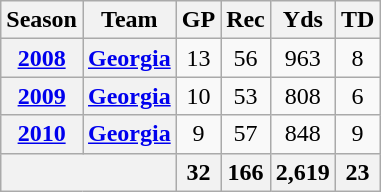<table class="wikitable" style="text-align:center;">
<tr>
<th>Season</th>
<th>Team</th>
<th>GP</th>
<th>Rec</th>
<th>Yds</th>
<th>TD</th>
</tr>
<tr>
<th><a href='#'>2008</a></th>
<th><a href='#'>Georgia</a></th>
<td>13</td>
<td>56</td>
<td>963</td>
<td>8</td>
</tr>
<tr>
<th><a href='#'>2009</a></th>
<th><a href='#'>Georgia</a></th>
<td>10</td>
<td>53</td>
<td>808</td>
<td>6</td>
</tr>
<tr>
<th><a href='#'>2010</a></th>
<th><a href='#'>Georgia</a></th>
<td>9</td>
<td>57</td>
<td>848</td>
<td>9</td>
</tr>
<tr>
<th colspan="2"></th>
<th>32</th>
<th>166</th>
<th>2,619</th>
<th>23</th>
</tr>
</table>
